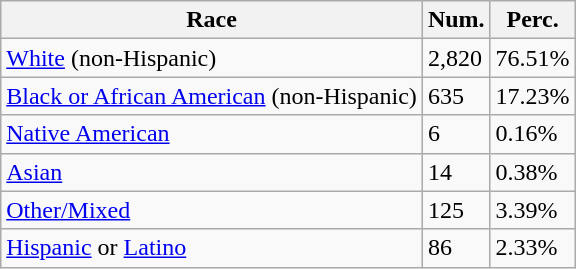<table class="wikitable">
<tr>
<th>Race</th>
<th>Num.</th>
<th>Perc.</th>
</tr>
<tr>
<td><a href='#'>White</a> (non-Hispanic)</td>
<td>2,820</td>
<td>76.51%</td>
</tr>
<tr>
<td><a href='#'>Black or African American</a> (non-Hispanic)</td>
<td>635</td>
<td>17.23%</td>
</tr>
<tr>
<td><a href='#'>Native American</a></td>
<td>6</td>
<td>0.16%</td>
</tr>
<tr>
<td><a href='#'>Asian</a></td>
<td>14</td>
<td>0.38%</td>
</tr>
<tr>
<td><a href='#'>Other/Mixed</a></td>
<td>125</td>
<td>3.39%</td>
</tr>
<tr>
<td><a href='#'>Hispanic</a> or <a href='#'>Latino</a></td>
<td>86</td>
<td>2.33%</td>
</tr>
</table>
